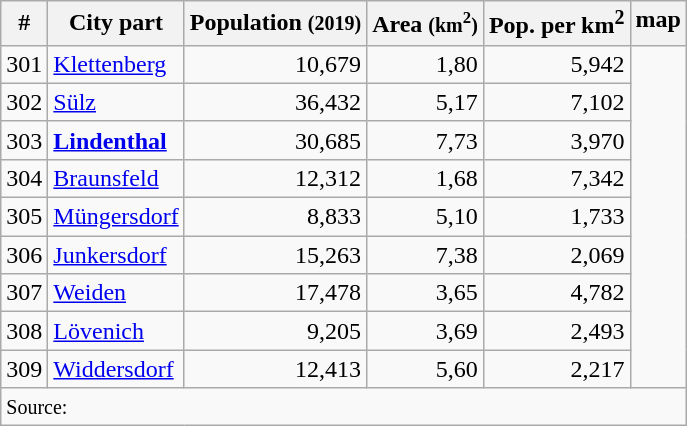<table class="wikitable sortable">
<tr ---->
<th>#</th>
<th>City part</th>
<th>Population <small>(2019)</small></th>
<th>Area <small>(km<sup>2</sup>)</small></th>
<th>Pop. per km<sup>2</sup></th>
<th valign="top" class="unsortable">map</th>
</tr>
<tr align="right">
<td align="left">301</td>
<td align="left"><a href='#'>Klettenberg</a></td>
<td>10,679</td>
<td>1,80</td>
<td>5,942</td>
<td rowspan="9"></td>
</tr>
<tr align="right">
<td align="left">302</td>
<td align="left"><a href='#'>Sülz</a></td>
<td>36,432</td>
<td>5,17</td>
<td>7,102</td>
</tr>
<tr align="right">
<td align="left">303</td>
<td align="left"><strong><a href='#'>Lindenthal</a></strong></td>
<td>30,685</td>
<td>7,73</td>
<td>3,970</td>
</tr>
<tr align="right">
<td align="left">304</td>
<td align="left"><a href='#'>Braunsfeld</a></td>
<td>12,312</td>
<td>1,68</td>
<td>7,342</td>
</tr>
<tr align="right">
<td align="left">305</td>
<td align="left"><a href='#'>Müngersdorf</a></td>
<td>8,833</td>
<td>5,10</td>
<td>1,733</td>
</tr>
<tr align="right">
<td align="left">306</td>
<td align="left"><a href='#'>Junkersdorf</a></td>
<td>15,263</td>
<td>7,38</td>
<td>2,069</td>
</tr>
<tr align="right">
<td align="left">307</td>
<td align="left"><a href='#'>Weiden</a></td>
<td>17,478</td>
<td>3,65</td>
<td>4,782</td>
</tr>
<tr align="right">
<td align="left">308</td>
<td align="left"><a href='#'>Lövenich</a></td>
<td>9,205</td>
<td>3,69</td>
<td>2,493</td>
</tr>
<tr align="right">
<td align="left">309</td>
<td align="left"><a href='#'>Widdersdorf</a></td>
<td>12,413</td>
<td>5,60</td>
<td>2,217</td>
</tr>
<tr>
<td colspan="6"><small>Source:  </small></td>
</tr>
</table>
